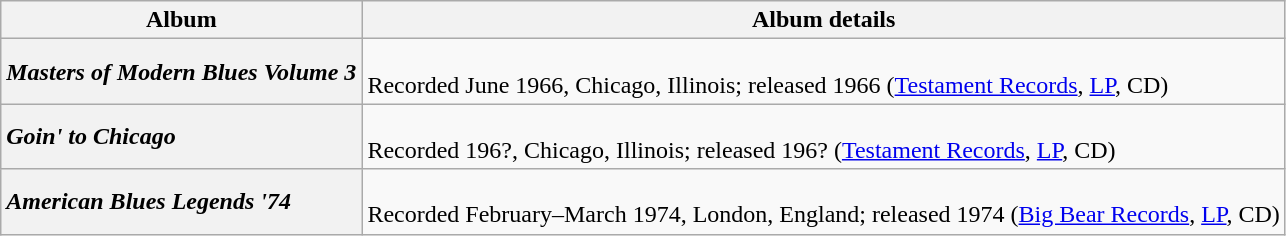<table class="wikitable plainrowheaders" style="text-align:left">
<tr>
<th scope=col>Album</th>
<th scope=col>Album details</th>
</tr>
<tr>
<th scope=row style="text-align:left"><em>Masters of Modern Blues Volume 3</em></th>
<td><br>Recorded June 1966, Chicago, Illinois; released 1966 (<a href='#'>Testament Records</a>, <a href='#'>LP</a>, CD)</td>
</tr>
<tr>
<th scope=row style="text-align:left"><em>Goin' to Chicago</em></th>
<td><br>Recorded 196?, Chicago, Illinois; released 196? (<a href='#'>Testament Records</a>, <a href='#'>LP</a>, CD)</td>
</tr>
<tr>
<th scope=row style="text-align:left"><em>American Blues Legends '74</em></th>
<td><br>Recorded February–March 1974, London, England; released 1974 (<a href='#'>Big Bear Records</a>, <a href='#'>LP</a>, CD)</td>
</tr>
</table>
